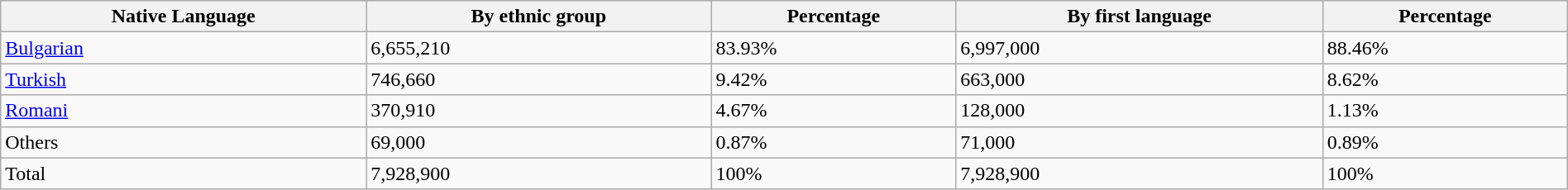<table class="wikitable" style="width:100%;">
<tr>
<th>Native Language</th>
<th>By ethnic group</th>
<th>Percentage</th>
<th>By first language</th>
<th>Percentage</th>
</tr>
<tr>
<td><a href='#'>Bulgarian</a></td>
<td>6,655,210</td>
<td>83.93%</td>
<td>6,997,000</td>
<td>88.46%</td>
</tr>
<tr>
<td><a href='#'>Turkish</a></td>
<td>746,660</td>
<td>9.42%</td>
<td>663,000</td>
<td>8.62%</td>
</tr>
<tr>
<td><a href='#'>Romani</a></td>
<td>370,910</td>
<td>4.67%</td>
<td>128,000</td>
<td>1.13%</td>
</tr>
<tr>
<td>Others</td>
<td>69,000</td>
<td>0.87%</td>
<td>71,000</td>
<td>0.89%</td>
</tr>
<tr>
<td>Total</td>
<td>7,928,900</td>
<td>100%</td>
<td>7,928,900</td>
<td>100% </td>
</tr>
</table>
